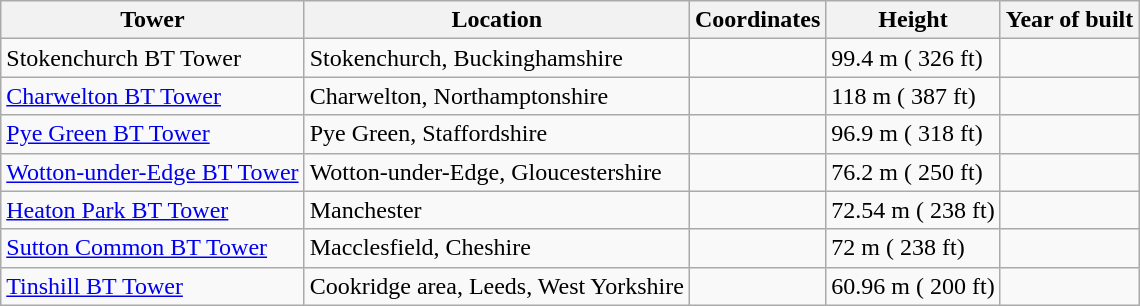<table class="wikitable sortable">
<tr>
<th>Tower</th>
<th>Location</th>
<th>Coordinates</th>
<th>Height</th>
<th>Year of built</th>
</tr>
<tr>
<td>Stokenchurch BT Tower</td>
<td>Stokenchurch, Buckinghamshire</td>
<td></td>
<td>99.4 m ( 326 ft)</td>
<td></td>
</tr>
<tr>
<td><a href='#'>Charwelton BT Tower</a></td>
<td>Charwelton, Northamptonshire</td>
<td></td>
<td>118 m ( 387 ft)</td>
<td></td>
</tr>
<tr>
<td><a href='#'>Pye Green BT Tower</a></td>
<td>Pye Green, Staffordshire</td>
<td></td>
<td>96.9 m ( 318 ft)</td>
<td></td>
</tr>
<tr>
<td><a href='#'>Wotton-under-Edge BT Tower</a></td>
<td>Wotton-under-Edge, Gloucestershire</td>
<td></td>
<td>76.2 m ( 250 ft)</td>
<td></td>
</tr>
<tr>
<td><a href='#'>Heaton Park BT Tower</a></td>
<td>Manchester</td>
<td></td>
<td>72.54 m ( 238 ft)</td>
<td></td>
</tr>
<tr>
<td><a href='#'>Sutton Common BT Tower</a></td>
<td>Macclesfield, Cheshire</td>
<td></td>
<td>72 m ( 238 ft)</td>
<td></td>
</tr>
<tr>
<td><a href='#'>Tinshill BT Tower</a></td>
<td>Cookridge area, Leeds, West Yorkshire</td>
<td></td>
<td>60.96 m ( 200 ft)</td>
<td></td>
</tr>
</table>
